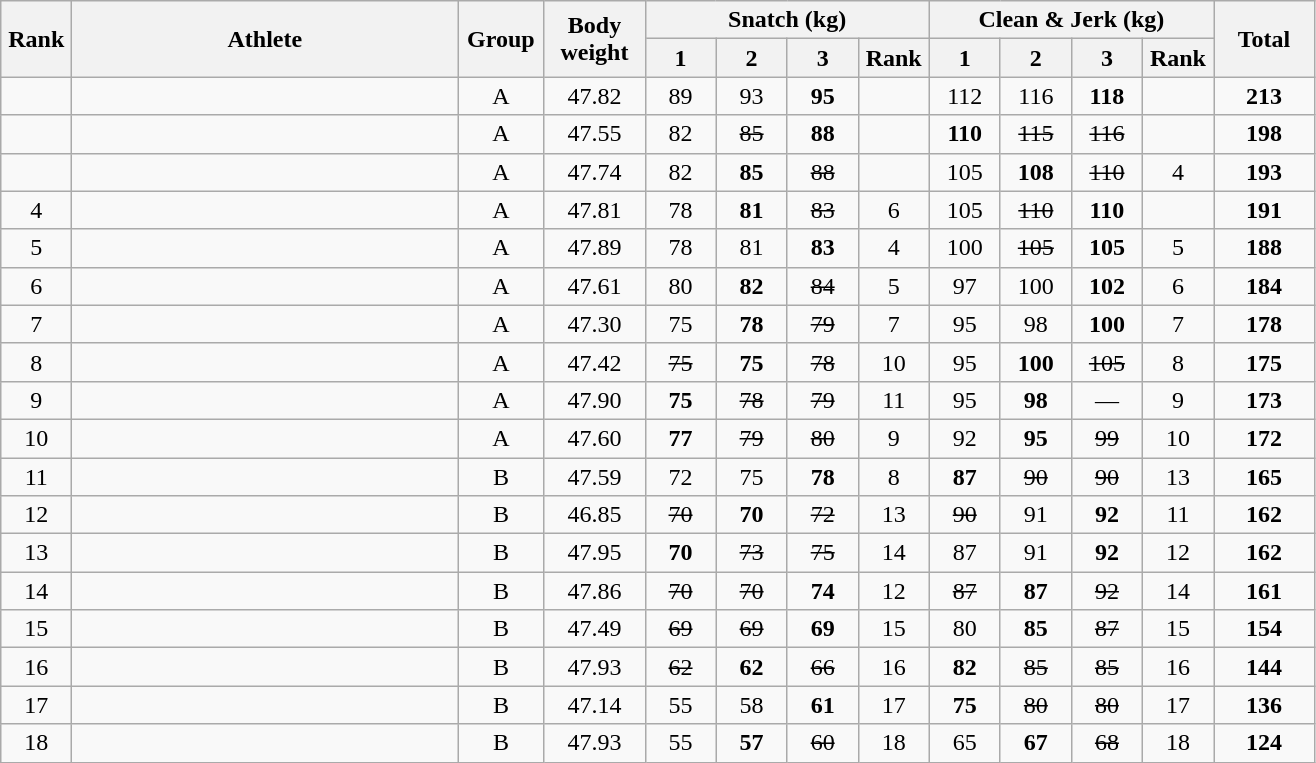<table class = "wikitable" style="text-align:center;">
<tr>
<th rowspan=2 width=40>Rank</th>
<th rowspan=2 width=250>Athlete</th>
<th rowspan=2 width=50>Group</th>
<th rowspan=2 width=60>Body weight</th>
<th colspan=4>Snatch (kg)</th>
<th colspan=4>Clean & Jerk (kg)</th>
<th rowspan=2 width=60>Total</th>
</tr>
<tr>
<th width=40>1</th>
<th width=40>2</th>
<th width=40>3</th>
<th width=40>Rank</th>
<th width=40>1</th>
<th width=40>2</th>
<th width=40>3</th>
<th width=40>Rank</th>
</tr>
<tr>
<td></td>
<td align=left></td>
<td>A</td>
<td>47.82</td>
<td>89</td>
<td>93</td>
<td><strong>95</strong></td>
<td></td>
<td>112</td>
<td>116</td>
<td><strong>118</strong></td>
<td></td>
<td><strong>213</strong></td>
</tr>
<tr>
<td></td>
<td align=left></td>
<td>A</td>
<td>47.55</td>
<td>82</td>
<td><s>85 </s></td>
<td><strong>88</strong></td>
<td></td>
<td><strong>110</strong></td>
<td><s>115 </s></td>
<td><s>116 </s></td>
<td></td>
<td><strong>198</strong></td>
</tr>
<tr>
<td></td>
<td align=left></td>
<td>A</td>
<td>47.74</td>
<td>82</td>
<td><strong>85</strong></td>
<td><s>88 </s></td>
<td></td>
<td>105</td>
<td><strong>108</strong></td>
<td><s>110 </s></td>
<td>4</td>
<td><strong>193</strong></td>
</tr>
<tr>
<td>4</td>
<td align=left></td>
<td>A</td>
<td>47.81</td>
<td>78</td>
<td><strong>81</strong></td>
<td><s>83 </s></td>
<td>6</td>
<td>105</td>
<td><s>110 </s></td>
<td><strong>110</strong></td>
<td></td>
<td><strong>191</strong></td>
</tr>
<tr>
<td>5</td>
<td align=left></td>
<td>A</td>
<td>47.89</td>
<td>78</td>
<td>81</td>
<td><strong>83</strong></td>
<td>4</td>
<td>100</td>
<td><s>105 </s></td>
<td><strong>105</strong></td>
<td>5</td>
<td><strong>188</strong></td>
</tr>
<tr>
<td>6</td>
<td align=left></td>
<td>A</td>
<td>47.61</td>
<td>80</td>
<td><strong>82</strong></td>
<td><s>84 </s></td>
<td>5</td>
<td>97</td>
<td>100</td>
<td><strong>102</strong></td>
<td>6</td>
<td><strong>184</strong></td>
</tr>
<tr>
<td>7</td>
<td align=left></td>
<td>A</td>
<td>47.30</td>
<td>75</td>
<td><strong>78</strong></td>
<td><s>79 </s></td>
<td>7</td>
<td>95</td>
<td>98</td>
<td><strong>100</strong></td>
<td>7</td>
<td><strong>178</strong></td>
</tr>
<tr>
<td>8</td>
<td align=left></td>
<td>A</td>
<td>47.42</td>
<td><s>75 </s></td>
<td><strong>75</strong></td>
<td><s>78 </s></td>
<td>10</td>
<td>95</td>
<td><strong>100</strong></td>
<td><s>105 </s></td>
<td>8</td>
<td><strong>175</strong></td>
</tr>
<tr>
<td>9</td>
<td align=left></td>
<td>A</td>
<td>47.90</td>
<td><strong>75</strong></td>
<td><s>78 </s></td>
<td><s>79 </s></td>
<td>11</td>
<td>95</td>
<td><strong>98</strong></td>
<td>—</td>
<td>9</td>
<td><strong>173</strong></td>
</tr>
<tr>
<td>10</td>
<td align=left></td>
<td>A</td>
<td>47.60</td>
<td><strong>77</strong></td>
<td><s>79 </s></td>
<td><s>80 </s></td>
<td>9</td>
<td>92</td>
<td><strong>95</strong></td>
<td><s>99 </s></td>
<td>10</td>
<td><strong>172</strong></td>
</tr>
<tr>
<td>11</td>
<td align=left></td>
<td>B</td>
<td>47.59</td>
<td>72</td>
<td>75</td>
<td><strong>78</strong></td>
<td>8</td>
<td><strong>87</strong></td>
<td><s>90 </s></td>
<td><s>90 </s></td>
<td>13</td>
<td><strong>165</strong></td>
</tr>
<tr>
<td>12</td>
<td align=left></td>
<td>B</td>
<td>46.85</td>
<td><s>70 </s></td>
<td><strong>70</strong></td>
<td><s>72 </s></td>
<td>13</td>
<td><s>90 </s></td>
<td>91</td>
<td><strong>92</strong></td>
<td>11</td>
<td><strong>162</strong></td>
</tr>
<tr>
<td>13</td>
<td align=left></td>
<td>B</td>
<td>47.95</td>
<td><strong>70</strong></td>
<td><s>73 </s></td>
<td><s>75 </s></td>
<td>14</td>
<td>87</td>
<td>91</td>
<td><strong>92</strong></td>
<td>12</td>
<td><strong>162</strong></td>
</tr>
<tr>
<td>14</td>
<td align=left></td>
<td>B</td>
<td>47.86</td>
<td><s>70 </s></td>
<td><s>70 </s></td>
<td><strong>74</strong></td>
<td>12</td>
<td><s>87 </s></td>
<td><strong>87</strong></td>
<td><s>92 </s></td>
<td>14</td>
<td><strong>161</strong></td>
</tr>
<tr>
<td>15</td>
<td align=left></td>
<td>B</td>
<td>47.49</td>
<td><s>69 </s></td>
<td><s>69 </s></td>
<td><strong>69</strong></td>
<td>15</td>
<td>80</td>
<td><strong>85</strong></td>
<td><s>87 </s></td>
<td>15</td>
<td><strong>154</strong></td>
</tr>
<tr>
<td>16</td>
<td align=left></td>
<td>B</td>
<td>47.93</td>
<td><s>62 </s></td>
<td><strong>62</strong></td>
<td><s>66 </s></td>
<td>16</td>
<td><strong>82</strong></td>
<td><s>85 </s></td>
<td><s>85 </s></td>
<td>16</td>
<td><strong>144</strong></td>
</tr>
<tr>
<td>17</td>
<td align=left></td>
<td>B</td>
<td>47.14</td>
<td>55</td>
<td>58</td>
<td><strong>61</strong></td>
<td>17</td>
<td><strong>75</strong></td>
<td><s>80 </s></td>
<td><s>80 </s></td>
<td>17</td>
<td><strong>136</strong></td>
</tr>
<tr>
<td>18</td>
<td align=left></td>
<td>B</td>
<td>47.93</td>
<td>55</td>
<td><strong>57</strong></td>
<td><s>60 </s></td>
<td>18</td>
<td>65</td>
<td><strong>67</strong></td>
<td><s>68 </s></td>
<td>18</td>
<td><strong>124</strong></td>
</tr>
</table>
